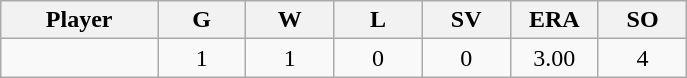<table class="wikitable sortable">
<tr>
<th bgcolor="#DDDDFF" width="16%">Player</th>
<th bgcolor="#DDDDFF" width="9%">G</th>
<th bgcolor="#DDDDFF" width="9%">W</th>
<th bgcolor="#DDDDFF" width="9%">L</th>
<th bgcolor="#DDDDFF" width="9%">SV</th>
<th bgcolor="#DDDDFF" width="9%">ERA</th>
<th bgcolor="#DDDDFF" width="9%">SO</th>
</tr>
<tr align="center">
<td></td>
<td>1</td>
<td>1</td>
<td>0</td>
<td>0</td>
<td>3.00</td>
<td>4</td>
</tr>
</table>
